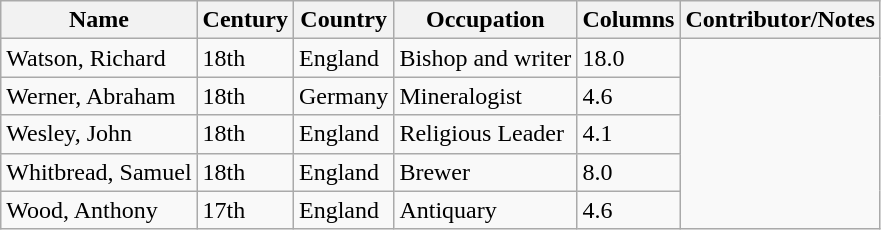<table class="wikitable">
<tr>
<th>Name</th>
<th>Century</th>
<th>Country</th>
<th>Occupation</th>
<th>Columns</th>
<th>Contributor/Notes</th>
</tr>
<tr>
<td>Watson, Richard</td>
<td>18th</td>
<td>England</td>
<td>Bishop and writer</td>
<td>18.0</td>
</tr>
<tr>
<td>Werner, Abraham</td>
<td>18th</td>
<td>Germany</td>
<td>Mineralogist</td>
<td>4.6</td>
</tr>
<tr>
<td>Wesley, John</td>
<td>18th</td>
<td>England</td>
<td>Religious Leader</td>
<td>4.1</td>
</tr>
<tr>
<td>Whitbread, Samuel</td>
<td>18th</td>
<td>England</td>
<td>Brewer</td>
<td>8.0</td>
</tr>
<tr>
<td>Wood, Anthony</td>
<td>17th</td>
<td>England</td>
<td>Antiquary</td>
<td>4.6</td>
</tr>
</table>
